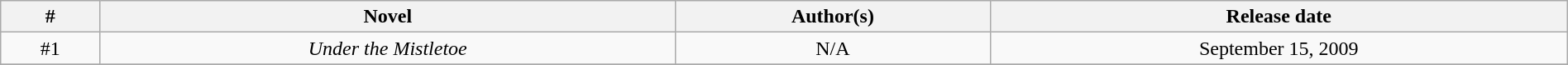<table class="wikitable sortable" width="100%" border="1" style="font-size: 100%; text-align:center">
<tr>
<th>#</th>
<th>Novel</th>
<th>Author(s)</th>
<th>Release date</th>
</tr>
<tr>
<td>#1</td>
<td><em>Under the Mistletoe</em></td>
<td>N/A</td>
<td>September 15, 2009</td>
</tr>
<tr>
</tr>
</table>
